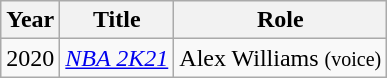<table class="wikitable">
<tr>
<th>Year</th>
<th>Title</th>
<th>Role</th>
</tr>
<tr>
<td>2020</td>
<td><em><a href='#'>NBA 2K21</a></em></td>
<td>Alex Williams <small>(voice)</small></td>
</tr>
</table>
